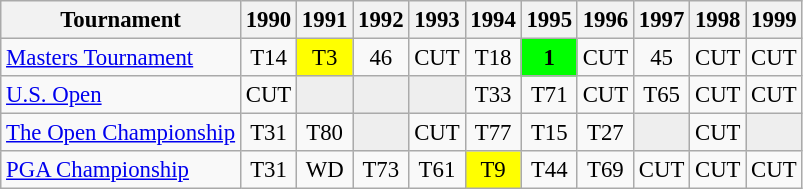<table class="wikitable" style="font-size:95%;text-align:center;">
<tr>
<th>Tournament</th>
<th>1990</th>
<th>1991</th>
<th>1992</th>
<th>1993</th>
<th>1994</th>
<th>1995</th>
<th>1996</th>
<th>1997</th>
<th>1998</th>
<th>1999</th>
</tr>
<tr>
<td align=left><a href='#'>Masters Tournament</a></td>
<td>T14</td>
<td style="background:yellow;">T3</td>
<td>46</td>
<td>CUT</td>
<td>T18</td>
<td style="background:lime;"><strong>1</strong></td>
<td>CUT</td>
<td>45</td>
<td>CUT</td>
<td>CUT</td>
</tr>
<tr>
<td align=left><a href='#'>U.S. Open</a></td>
<td>CUT</td>
<td style="background:#eee;"></td>
<td style="background:#eee;"></td>
<td style="background:#eee;"></td>
<td>T33</td>
<td>T71</td>
<td>CUT</td>
<td>T65</td>
<td>CUT</td>
<td>CUT</td>
</tr>
<tr>
<td align=left><a href='#'>The Open Championship</a></td>
<td>T31</td>
<td>T80</td>
<td style="background:#eee;"></td>
<td>CUT</td>
<td>T77</td>
<td>T15</td>
<td>T27</td>
<td style="background:#eee;"></td>
<td>CUT</td>
<td style="background:#eee;"></td>
</tr>
<tr>
<td align=left><a href='#'>PGA Championship</a></td>
<td>T31</td>
<td>WD</td>
<td>T73</td>
<td>T61</td>
<td style="background:yellow;">T9</td>
<td>T44</td>
<td>T69</td>
<td>CUT</td>
<td>CUT</td>
<td>CUT</td>
</tr>
</table>
